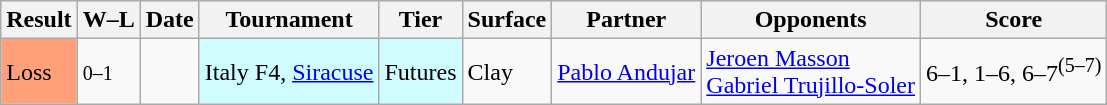<table class="sortable wikitable">
<tr>
<th>Result</th>
<th class="unsortable">W–L</th>
<th>Date</th>
<th>Tournament</th>
<th>Tier</th>
<th>Surface</th>
<th>Partner</th>
<th>Opponents</th>
<th class="unsortable">Score</th>
</tr>
<tr>
<td style="background:#ffa07a;">Loss</td>
<td><small>0–1</small></td>
<td></td>
<td style="background:#cffcff;">Italy F4, <a href='#'>Siracuse</a></td>
<td style="background:#cffcff;">Futures</td>
<td>Clay</td>
<td> <a href='#'>Pablo Andujar</a></td>
<td> <a href='#'>Jeroen Masson</a> <br>  <a href='#'>Gabriel Trujillo-Soler</a></td>
<td>6–1, 1–6, 6–7<sup>(5–7)</sup></td>
</tr>
</table>
